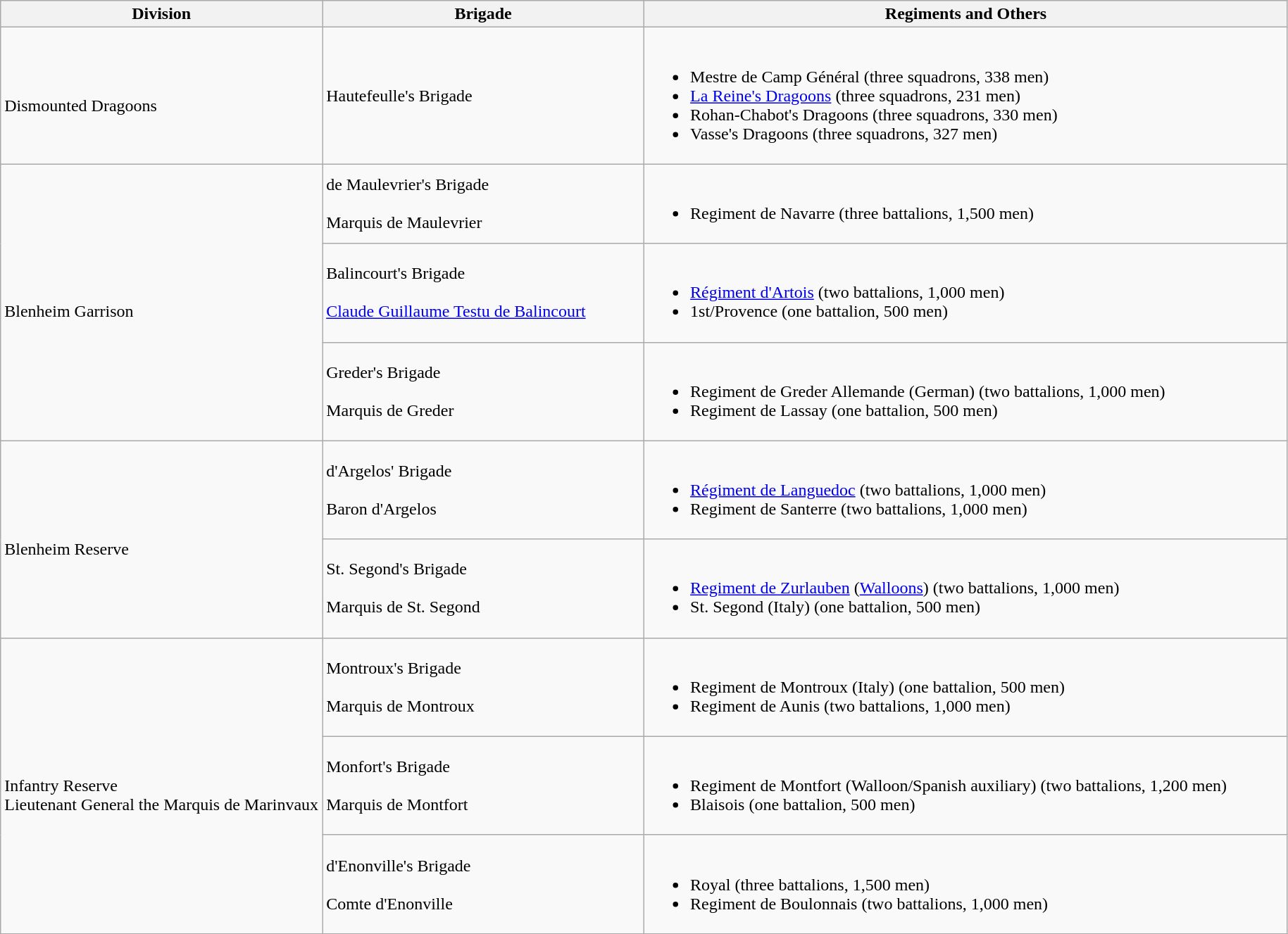<table class="wikitable">
<tr>
<th width=25%>Division</th>
<th width=25%>Brigade</th>
<th>Regiments and Others</th>
</tr>
<tr>
<td rowspan=1><br>Dismounted Dragoons</td>
<td>Hautefeulle's Brigade</td>
<td><br><ul><li>Mestre de Camp Général (three squadrons, 338 men)</li><li><a href='#'>La Reine's Dragoons</a> (three squadrons, 231 men)</li><li>Rohan-Chabot's Dragoons (three squadrons, 330 men)</li><li>Vasse's Dragoons (three squadrons, 327 men)</li></ul></td>
</tr>
<tr>
<td rowspan=3><br>Blenheim Garrison</td>
<td>de Maulevrier's Brigade<br><br>
Marquis de Maulevrier</td>
<td><br><ul><li>Regiment de Navarre (three battalions, 1,500 men)</li></ul></td>
</tr>
<tr>
<td>Balincourt's Brigade<br><br>
<a href='#'>Claude Guillaume Testu de Balincourt</a></td>
<td><br><ul><li><a href='#'>Régiment d'Artois</a> (two battalions, 1,000 men)</li><li>1st/Provence (one battalion, 500 men)</li></ul></td>
</tr>
<tr>
<td>Greder's Brigade<br><br>
Marquis de Greder</td>
<td><br><ul><li>Regiment de Greder Allemande (German) (two battalions, 1,000 men)</li><li>Regiment de Lassay (one battalion, 500 men)</li></ul></td>
</tr>
<tr>
<td rowspan=2><br>Blenheim Reserve</td>
<td>d'Argelos' Brigade<br><br>
Baron d'Argelos</td>
<td><br><ul><li><a href='#'>Régiment de Languedoc</a> (two battalions, 1,000 men)</li><li>Regiment de Santerre (two battalions, 1,000 men)</li></ul></td>
</tr>
<tr>
<td>St. Segond's Brigade<br><br>
Marquis de St. Segond</td>
<td><br><ul><li><a href='#'>Regiment de Zurlauben</a> (<a href='#'>Walloons</a>) (two battalions, 1,000 men)</li><li>St. Segond (Italy) (one battalion, 500 men)</li></ul></td>
</tr>
<tr>
<td rowspan=3><br>Infantry Reserve
<br>
Lieutenant General the Marquis de Marinvaux</td>
<td>Montroux's Brigade<br><br>
Marquis de Montroux</td>
<td><br><ul><li>Regiment de Montroux (Italy) (one battalion, 500 men)</li><li>Regiment de Aunis (two battalions, 1,000 men)</li></ul></td>
</tr>
<tr>
<td>Monfort's Brigade<br><br>
Marquis de Montfort</td>
<td><br><ul><li>Regiment de Montfort (Walloon/Spanish auxiliary) (two battalions, 1,200 men)</li><li>Blaisois (one battalion, 500 men)</li></ul></td>
</tr>
<tr>
<td>d'Enonville's Brigade<br><br>
Comte d'Enonville</td>
<td><br><ul><li>Royal (three battalions, 1,500 men)</li><li>Regiment de Boulonnais (two battalions, 1,000 men)</li></ul></td>
</tr>
</table>
